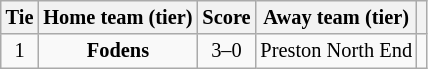<table class="wikitable" style="text-align:center; font-size:85%">
<tr>
<th>Tie</th>
<th>Home team (tier)</th>
<th>Score</th>
<th>Away team (tier)</th>
<th></th>
</tr>
<tr>
<td align="center">1</td>
<td><strong>Fodens</strong></td>
<td align="center">3–0</td>
<td>Preston North End</td>
<td></td>
</tr>
</table>
